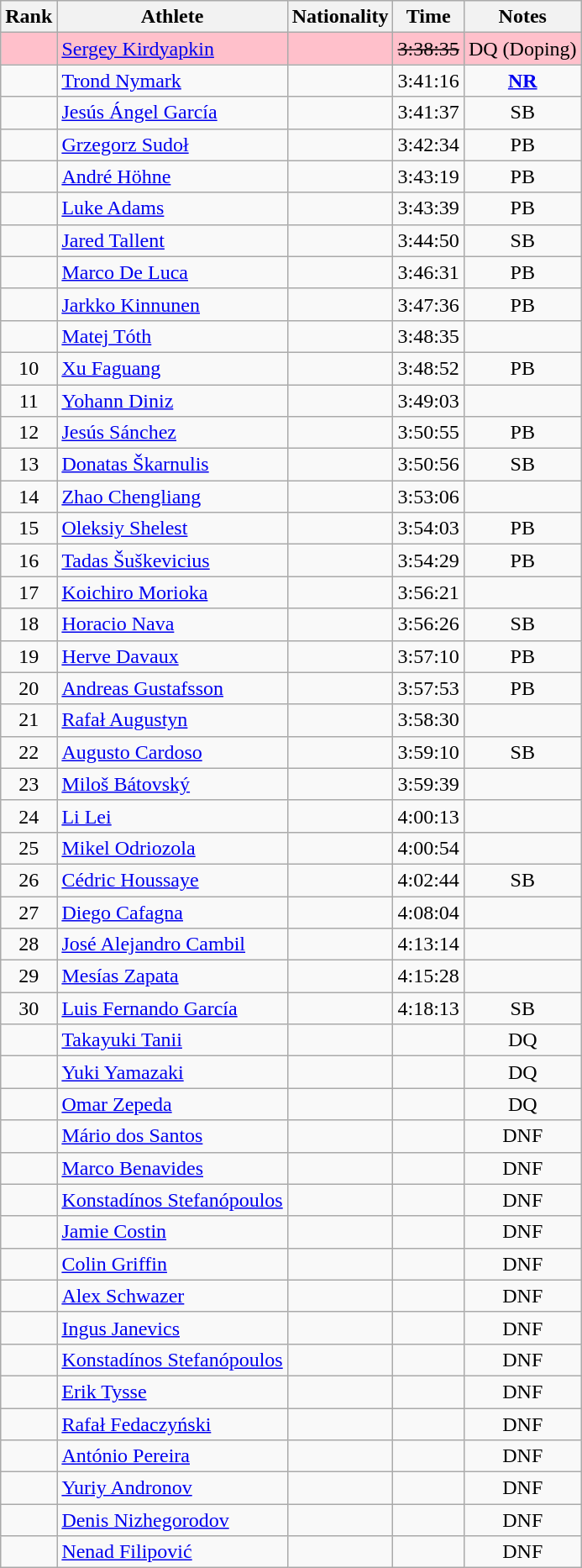<table class="wikitable sortable" style="text-align:center">
<tr>
<th>Rank</th>
<th>Athlete</th>
<th>Nationality</th>
<th>Time</th>
<th>Notes</th>
</tr>
<tr bgcolor=pink>
<td><s></s></td>
<td align=left><a href='#'>Sergey Kirdyapkin</a></td>
<td align=left></td>
<td><s>3:38:35  </s></td>
<td>DQ (Doping)</td>
</tr>
<tr>
<td></td>
<td align=left><a href='#'>Trond Nymark</a></td>
<td align=left></td>
<td>3:41:16</td>
<td><strong><a href='#'>NR</a></strong></td>
</tr>
<tr>
<td></td>
<td align=left><a href='#'>Jesús Ángel García</a></td>
<td align=left></td>
<td>3:41:37</td>
<td>SB</td>
</tr>
<tr>
<td></td>
<td align=left><a href='#'>Grzegorz Sudoł</a></td>
<td align=left></td>
<td>3:42:34</td>
<td>PB</td>
</tr>
<tr>
<td></td>
<td align=left><a href='#'>André Höhne</a></td>
<td align=left></td>
<td>3:43:19</td>
<td>PB</td>
</tr>
<tr>
<td></td>
<td align=left><a href='#'>Luke Adams</a></td>
<td align=left></td>
<td>3:43:39</td>
<td>PB</td>
</tr>
<tr>
<td></td>
<td align=left><a href='#'>Jared Tallent</a></td>
<td align=left></td>
<td>3:44:50</td>
<td>SB</td>
</tr>
<tr>
<td></td>
<td align=left><a href='#'>Marco De Luca</a></td>
<td align=left></td>
<td>3:46:31</td>
<td>PB</td>
</tr>
<tr>
<td></td>
<td align=left><a href='#'>Jarkko Kinnunen</a></td>
<td align=left></td>
<td>3:47:36</td>
<td>PB</td>
</tr>
<tr>
<td></td>
<td align=left><a href='#'>Matej Tóth</a></td>
<td align=left></td>
<td>3:48:35</td>
<td></td>
</tr>
<tr>
<td>10</td>
<td align=left><a href='#'>Xu Faguang</a></td>
<td align=left></td>
<td>3:48:52</td>
<td>PB</td>
</tr>
<tr>
<td>11</td>
<td align=left><a href='#'>Yohann Diniz</a></td>
<td align=left></td>
<td>3:49:03</td>
<td></td>
</tr>
<tr>
<td>12</td>
<td align=left><a href='#'>Jesús Sánchez</a></td>
<td align=left></td>
<td>3:50:55</td>
<td>PB</td>
</tr>
<tr>
<td>13</td>
<td align=left><a href='#'>Donatas Škarnulis</a></td>
<td align=left></td>
<td>3:50:56</td>
<td>SB</td>
</tr>
<tr>
<td>14</td>
<td align=left><a href='#'>Zhao Chengliang</a></td>
<td align=left></td>
<td>3:53:06</td>
<td></td>
</tr>
<tr>
<td>15</td>
<td align=left><a href='#'>Oleksiy Shelest</a></td>
<td align=left></td>
<td>3:54:03</td>
<td>PB</td>
</tr>
<tr>
<td>16</td>
<td align=left><a href='#'>Tadas Šuškevicius</a></td>
<td align=left></td>
<td>3:54:29</td>
<td>PB</td>
</tr>
<tr>
<td>17</td>
<td align=left><a href='#'>Koichiro Morioka</a></td>
<td align=left></td>
<td>3:56:21</td>
<td></td>
</tr>
<tr>
<td>18</td>
<td align=left><a href='#'>Horacio Nava</a></td>
<td align=left></td>
<td>3:56:26</td>
<td>SB</td>
</tr>
<tr>
<td>19</td>
<td align=left><a href='#'>Herve Davaux</a></td>
<td align=left></td>
<td>3:57:10</td>
<td>PB</td>
</tr>
<tr>
<td>20</td>
<td align=left><a href='#'>Andreas Gustafsson</a></td>
<td align=left></td>
<td>3:57:53</td>
<td>PB</td>
</tr>
<tr>
<td>21</td>
<td align=left><a href='#'>Rafał Augustyn</a></td>
<td align=left></td>
<td>3:58:30</td>
<td></td>
</tr>
<tr>
<td>22</td>
<td align=left><a href='#'>Augusto Cardoso</a></td>
<td align=left></td>
<td>3:59:10</td>
<td>SB</td>
</tr>
<tr>
<td>23</td>
<td align=left><a href='#'>Miloš Bátovský</a></td>
<td align=left></td>
<td>3:59:39</td>
<td></td>
</tr>
<tr>
<td>24</td>
<td align=left><a href='#'>Li Lei</a></td>
<td align=left></td>
<td>4:00:13</td>
<td></td>
</tr>
<tr>
<td>25</td>
<td align=left><a href='#'>Mikel Odriozola</a></td>
<td align=left></td>
<td>4:00:54</td>
<td></td>
</tr>
<tr>
<td>26</td>
<td align=left><a href='#'>Cédric Houssaye</a></td>
<td align=left></td>
<td>4:02:44</td>
<td>SB</td>
</tr>
<tr>
<td>27</td>
<td align=left><a href='#'>Diego Cafagna</a></td>
<td align=left></td>
<td>4:08:04</td>
<td></td>
</tr>
<tr>
<td>28</td>
<td align=left><a href='#'>José Alejandro Cambil</a></td>
<td align=left></td>
<td>4:13:14</td>
<td></td>
</tr>
<tr>
<td>29</td>
<td align=left><a href='#'>Mesías Zapata</a></td>
<td align=left></td>
<td>4:15:28</td>
<td></td>
</tr>
<tr>
<td>30</td>
<td align=left><a href='#'>Luis Fernando García</a></td>
<td align=left></td>
<td>4:18:13</td>
<td>SB</td>
</tr>
<tr>
<td></td>
<td align=left><a href='#'>Takayuki Tanii</a></td>
<td align=left></td>
<td></td>
<td>DQ</td>
</tr>
<tr>
<td></td>
<td align=left><a href='#'>Yuki Yamazaki</a></td>
<td align=left></td>
<td></td>
<td>DQ</td>
</tr>
<tr>
<td></td>
<td align=left><a href='#'>Omar Zepeda</a></td>
<td align=left></td>
<td></td>
<td>DQ</td>
</tr>
<tr>
<td></td>
<td align=left><a href='#'>Mário dos Santos</a></td>
<td align=left></td>
<td></td>
<td>DNF</td>
</tr>
<tr>
<td></td>
<td align=left><a href='#'>Marco Benavides</a></td>
<td align=left></td>
<td></td>
<td>DNF</td>
</tr>
<tr>
<td></td>
<td align=left><a href='#'>Konstadínos Stefanópoulos</a></td>
<td align=left></td>
<td></td>
<td>DNF</td>
</tr>
<tr>
<td></td>
<td align=left><a href='#'>Jamie Costin</a></td>
<td align=left></td>
<td></td>
<td>DNF</td>
</tr>
<tr>
<td></td>
<td align=left><a href='#'>Colin Griffin</a></td>
<td align=left></td>
<td></td>
<td>DNF</td>
</tr>
<tr>
<td></td>
<td align=left><a href='#'>Alex Schwazer</a></td>
<td align=left></td>
<td></td>
<td>DNF</td>
</tr>
<tr>
<td></td>
<td align=left><a href='#'>Ingus Janevics</a></td>
<td align=left></td>
<td></td>
<td>DNF</td>
</tr>
<tr>
<td></td>
<td align=left><a href='#'>Konstadínos Stefanópoulos</a></td>
<td align=left></td>
<td></td>
<td>DNF</td>
</tr>
<tr>
<td></td>
<td align=left><a href='#'>Erik Tysse</a></td>
<td align=left></td>
<td></td>
<td>DNF</td>
</tr>
<tr>
<td></td>
<td align=left><a href='#'>Rafał Fedaczyński</a></td>
<td align=left></td>
<td></td>
<td>DNF</td>
</tr>
<tr>
<td></td>
<td align=left><a href='#'>António Pereira</a></td>
<td align=left></td>
<td></td>
<td>DNF</td>
</tr>
<tr>
<td></td>
<td align=left><a href='#'>Yuriy Andronov</a></td>
<td align=left></td>
<td></td>
<td>DNF</td>
</tr>
<tr>
<td></td>
<td align=left><a href='#'>Denis Nizhegorodov</a></td>
<td align=left></td>
<td></td>
<td>DNF</td>
</tr>
<tr>
<td></td>
<td align=left><a href='#'>Nenad Filipović</a></td>
<td align=left></td>
<td></td>
<td>DNF</td>
</tr>
</table>
